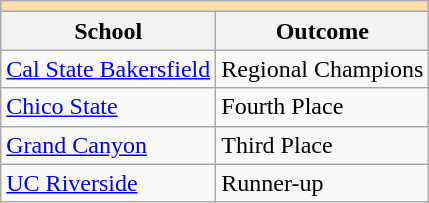<table class="wikitable" style="float:left;margin-right:1em;">
<tr>
<th colspan="3" style="background:#ffdead;"></th>
</tr>
<tr>
<th>School</th>
<th>Outcome</th>
</tr>
<tr>
<td><a href='#'>Cal State Bakersfield</a></td>
<td>Regional Champions</td>
</tr>
<tr>
<td><a href='#'>Chico State</a></td>
<td>Fourth Place</td>
</tr>
<tr>
<td><a href='#'>Grand Canyon</a></td>
<td>Third Place</td>
</tr>
<tr>
<td><a href='#'>UC Riverside</a></td>
<td>Runner-up</td>
</tr>
</table>
